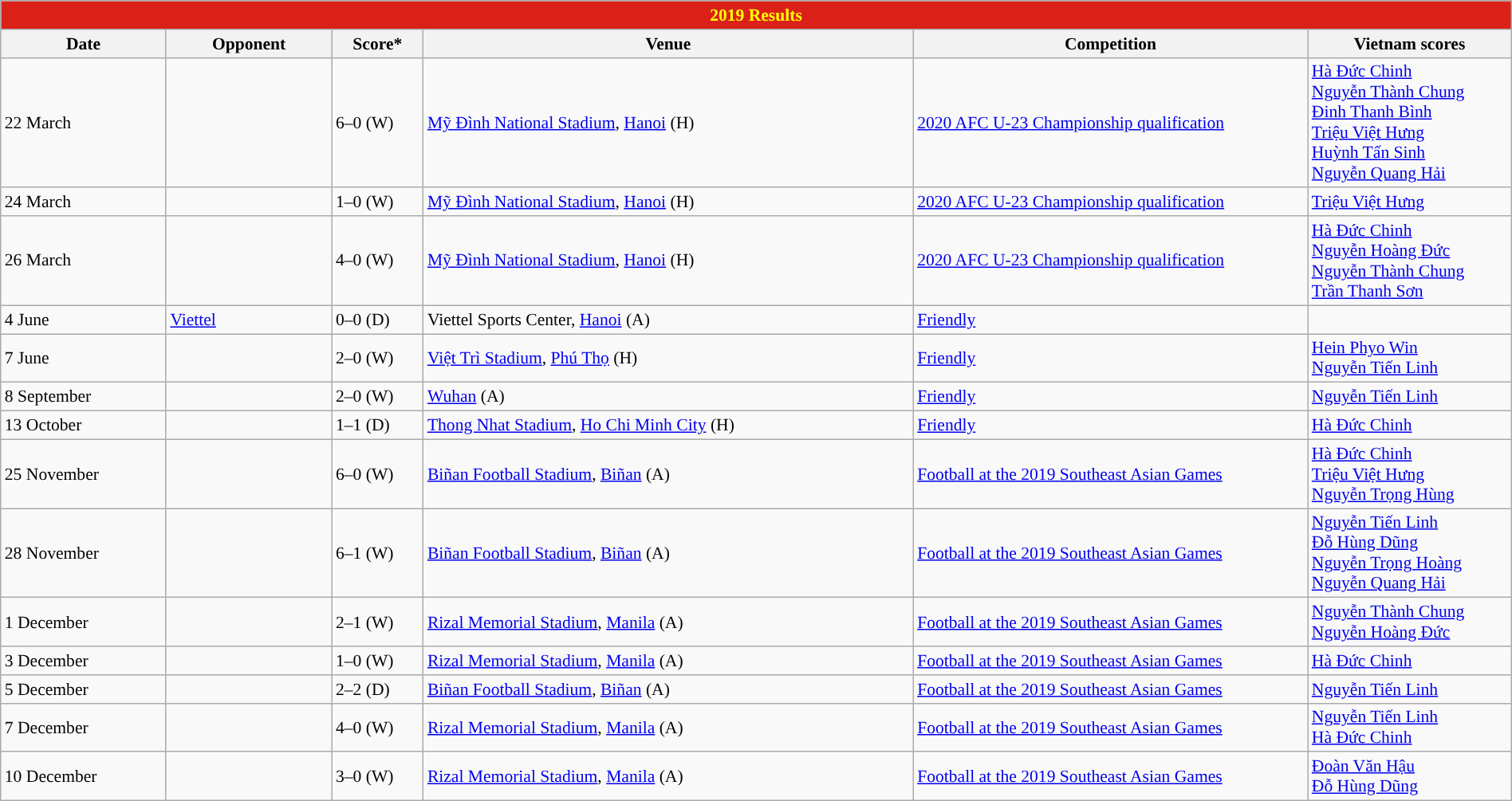<table class="wikitable" width=100% style="text-align:left;font-size:90%;">
<tr>
<th colspan=9 style="background: #DB2017; color: #FFFF00;">2019 Results</th>
</tr>
<tr>
<th width=80>Date</th>
<th width=80>Opponent</th>
<th width=20>Score*</th>
<th width=250>Venue</th>
<th width=200>Competition</th>
<th width=100>Vietnam scores</th>
</tr>
<tr>
<td>22 March</td>
<td></td>
<td>6–0 (W)</td>
<td><a href='#'>Mỹ Đình National Stadium</a>, <a href='#'>Hanoi</a> (H)</td>
<td><a href='#'>2020 AFC U-23 Championship qualification</a></td>
<td><a href='#'>Hà Đức Chinh</a> <br><a href='#'>Nguyễn Thành Chung</a> <br><a href='#'>Đinh Thanh Bình</a> <br><a href='#'>Triệu Việt Hưng</a> <br><a href='#'>Huỳnh Tấn Sinh</a> <br><a href='#'>Nguyễn Quang Hải</a> </td>
</tr>
<tr>
<td>24 March</td>
<td></td>
<td>1–0 (W)</td>
<td><a href='#'>Mỹ Đình National Stadium</a>, <a href='#'>Hanoi</a> (H)</td>
<td><a href='#'>2020 AFC U-23 Championship qualification</a></td>
<td><a href='#'>Triệu Việt Hưng</a> </td>
</tr>
<tr>
<td>26 March</td>
<td></td>
<td>4–0 (W)</td>
<td><a href='#'>Mỹ Đình National Stadium</a>, <a href='#'>Hanoi</a> (H)</td>
<td><a href='#'>2020 AFC U-23 Championship qualification</a></td>
<td><a href='#'>Hà Đức Chinh</a> <br><a href='#'>Nguyễn Hoàng Đức</a> <br><a href='#'>Nguyễn Thành Chung</a> <br><a href='#'>Trần Thanh Sơn</a> </td>
</tr>
<tr>
<td>4 June</td>
<td> <a href='#'>Viettel</a></td>
<td>0–0 (D)</td>
<td>Viettel Sports Center, <a href='#'>Hanoi</a> (A)</td>
<td><a href='#'>Friendly</a></td>
<td></td>
</tr>
<tr>
<td>7 June</td>
<td></td>
<td>2–0 (W)</td>
<td><a href='#'>Việt Trì Stadium</a>, <a href='#'>Phú Thọ</a> (H)</td>
<td><a href='#'>Friendly</a></td>
<td><a href='#'>Hein Phyo Win</a> <br><a href='#'>Nguyễn Tiến Linh</a> </td>
</tr>
<tr>
<td>8 September</td>
<td></td>
<td>2–0 (W)</td>
<td><a href='#'>Wuhan</a> (A)</td>
<td><a href='#'>Friendly</a></td>
<td><a href='#'>Nguyễn Tiến Linh</a> </td>
</tr>
<tr>
<td>13 October</td>
<td></td>
<td>1–1 (D)</td>
<td><a href='#'>Thong Nhat Stadium</a>, <a href='#'>Ho Chi Minh City</a> (H)</td>
<td><a href='#'>Friendly</a></td>
<td><a href='#'>Hà Đức Chinh</a> </td>
</tr>
<tr>
<td>25 November</td>
<td></td>
<td>6–0 (W)</td>
<td><a href='#'>Biñan Football Stadium</a>, <a href='#'>Biñan</a> (A)</td>
<td><a href='#'>Football at the 2019 Southeast Asian Games</a></td>
<td><a href='#'>Hà Đức Chinh</a> <br><a href='#'>Triệu Việt Hưng</a> <br><a href='#'>Nguyễn Trọng Hùng</a> </td>
</tr>
<tr>
<td>28 November</td>
<td></td>
<td>6–1 (W)</td>
<td><a href='#'>Biñan Football Stadium</a>, <a href='#'>Biñan</a> (A)</td>
<td><a href='#'>Football at the 2019 Southeast Asian Games</a></td>
<td><a href='#'>Nguyễn Tiến Linh</a> <br><a href='#'>Đỗ Hùng Dũng</a> <br><a href='#'>Nguyễn Trọng Hoàng</a> <br><a href='#'>Nguyễn Quang Hải</a> </td>
</tr>
<tr>
<td>1 December</td>
<td></td>
<td>2–1 (W)</td>
<td><a href='#'>Rizal Memorial Stadium</a>, <a href='#'>Manila</a> (A)</td>
<td><a href='#'>Football at the 2019 Southeast Asian Games</a></td>
<td><a href='#'>Nguyễn Thành Chung</a> <br><a href='#'>Nguyễn Hoàng Đức</a> </td>
</tr>
<tr>
<td>3 December</td>
<td></td>
<td>1–0 (W)</td>
<td><a href='#'>Rizal Memorial Stadium</a>, <a href='#'>Manila</a> (A)</td>
<td><a href='#'>Football at the 2019 Southeast Asian Games</a></td>
<td><a href='#'>Hà Đức Chinh</a> </td>
</tr>
<tr>
<td>5 December</td>
<td></td>
<td>2–2 (D)</td>
<td><a href='#'>Biñan Football Stadium</a>, <a href='#'>Biñan</a> (A)</td>
<td><a href='#'>Football at the 2019 Southeast Asian Games</a></td>
<td><a href='#'>Nguyễn Tiến Linh</a> </td>
</tr>
<tr>
<td>7 December</td>
<td></td>
<td>4–0 (W)</td>
<td><a href='#'>Rizal Memorial Stadium</a>, <a href='#'>Manila</a> (A)</td>
<td><a href='#'>Football at the 2019 Southeast Asian Games</a></td>
<td><a href='#'>Nguyễn Tiến Linh</a> <br><a href='#'>Hà Đức Chinh</a> </td>
</tr>
<tr>
<td>10 December</td>
<td></td>
<td>3–0 (W)</td>
<td><a href='#'>Rizal Memorial Stadium</a>, <a href='#'>Manila</a> (A)</td>
<td><a href='#'>Football at the 2019 Southeast Asian Games</a></td>
<td><a href='#'>Đoàn Văn Hậu</a> <br><a href='#'>Đỗ Hùng Dũng</a> </td>
</tr>
</table>
